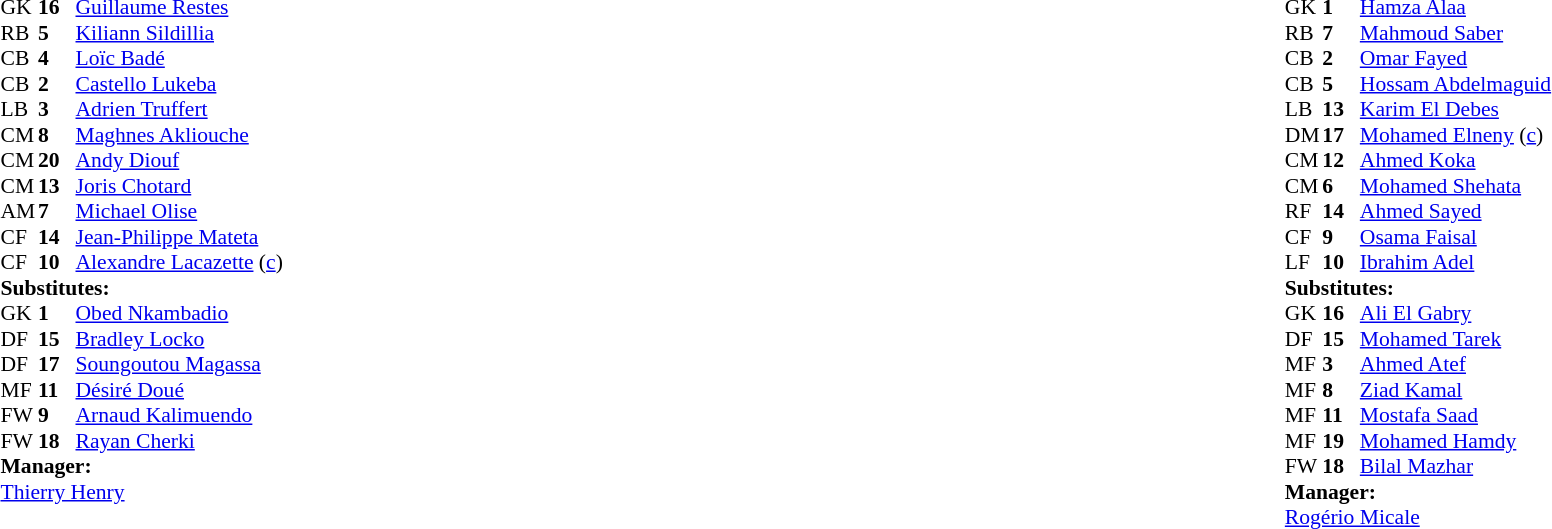<table width="100%">
<tr>
<td valign="top" width="40%"><br><table style="font-size:90%" cellspacing="0" cellpadding="0">
<tr>
<th width=25></th>
<th width=25></th>
</tr>
<tr>
<td>GK</td>
<td><strong>16</strong></td>
<td><a href='#'>Guillaume Restes</a></td>
</tr>
<tr>
<td>RB</td>
<td><strong>5</strong></td>
<td><a href='#'>Kiliann Sildillia</a></td>
</tr>
<tr>
<td>CB</td>
<td><strong>4</strong></td>
<td><a href='#'>Loïc Badé</a></td>
<td></td>
</tr>
<tr>
<td>CB</td>
<td><strong>2</strong></td>
<td><a href='#'>Castello Lukeba</a></td>
<td></td>
</tr>
<tr>
<td>LB</td>
<td><strong>3</strong></td>
<td><a href='#'>Adrien Truffert</a></td>
</tr>
<tr>
<td>CM</td>
<td><strong>8</strong></td>
<td><a href='#'>Maghnes Akliouche</a></td>
<td></td>
<td></td>
</tr>
<tr>
<td>CM</td>
<td><strong>20</strong></td>
<td><a href='#'>Andy Diouf</a></td>
<td></td>
<td></td>
</tr>
<tr>
<td>CM</td>
<td><strong>13</strong></td>
<td><a href='#'>Joris Chotard</a></td>
</tr>
<tr>
<td>AM</td>
<td><strong>7</strong></td>
<td><a href='#'>Michael Olise</a></td>
</tr>
<tr>
<td>CF</td>
<td><strong>14</strong></td>
<td><a href='#'>Jean-Philippe Mateta</a></td>
<td></td>
<td></td>
</tr>
<tr>
<td>CF</td>
<td><strong>10</strong></td>
<td><a href='#'>Alexandre Lacazette</a> (<a href='#'>c</a>)</td>
<td></td>
<td></td>
</tr>
<tr>
<td colspan="3"><strong>Substitutes:</strong></td>
</tr>
<tr>
<td>GK</td>
<td><strong>1</strong></td>
<td><a href='#'>Obed Nkambadio</a></td>
</tr>
<tr>
<td>DF</td>
<td><strong>15</strong></td>
<td><a href='#'>Bradley Locko</a></td>
</tr>
<tr>
<td>DF</td>
<td><strong>17</strong></td>
<td><a href='#'>Soungoutou Magassa</a></td>
<td></td>
<td></td>
</tr>
<tr>
<td>MF</td>
<td><strong>11</strong></td>
<td><a href='#'>Désiré Doué</a></td>
<td></td>
<td></td>
</tr>
<tr>
<td>FW</td>
<td><strong>9</strong></td>
<td><a href='#'>Arnaud Kalimuendo</a></td>
<td></td>
<td></td>
</tr>
<tr>
<td>FW</td>
<td><strong>18</strong></td>
<td><a href='#'>Rayan Cherki</a></td>
<td></td>
<td></td>
</tr>
<tr>
<td colspan="3"><strong>Manager:</strong></td>
</tr>
<tr>
<td colspan="3"><a href='#'>Thierry Henry</a></td>
</tr>
</table>
</td>
<td valign="top"></td>
<td valign="top" width="50%"><br><table style="font-size:90%; margin:auto" cellspacing="0" cellpadding="0">
<tr>
<th width="25"></th>
<th width="25"></th>
</tr>
<tr>
<td>GK</td>
<td><strong>1</strong></td>
<td><a href='#'>Hamza Alaa</a></td>
</tr>
<tr>
<td>RB</td>
<td><strong>7</strong></td>
<td><a href='#'>Mahmoud Saber</a></td>
<td></td>
<td></td>
</tr>
<tr>
<td>CB</td>
<td><strong>2</strong></td>
<td><a href='#'>Omar Fayed</a></td>
<td></td>
</tr>
<tr>
<td>CB</td>
<td><strong>5</strong></td>
<td><a href='#'>Hossam Abdelmaguid</a></td>
</tr>
<tr>
<td>LB</td>
<td><strong>13</strong></td>
<td><a href='#'>Karim El Debes</a></td>
<td></td>
<td></td>
</tr>
<tr>
<td>DM</td>
<td><strong>17</strong></td>
<td><a href='#'>Mohamed Elneny</a> (<a href='#'>c</a>)</td>
</tr>
<tr>
<td>CM</td>
<td><strong>12</strong></td>
<td><a href='#'>Ahmed Koka</a></td>
</tr>
<tr>
<td>CM</td>
<td><strong>6</strong></td>
<td><a href='#'>Mohamed Shehata</a></td>
<td></td>
<td></td>
</tr>
<tr>
<td>RF</td>
<td><strong>14</strong></td>
<td><a href='#'>Ahmed Sayed</a></td>
<td></td>
<td></td>
</tr>
<tr>
<td>CF</td>
<td><strong>9</strong></td>
<td><a href='#'>Osama Faisal</a></td>
<td></td>
<td></td>
</tr>
<tr>
<td>LF</td>
<td><strong>10</strong></td>
<td><a href='#'>Ibrahim Adel</a></td>
<td></td>
<td></td>
</tr>
<tr>
<td colspan="3"><strong>Substitutes:</strong></td>
</tr>
<tr>
<td>GK</td>
<td><strong>16</strong></td>
<td><a href='#'>Ali El Gabry</a></td>
</tr>
<tr>
<td>DF</td>
<td><strong>15</strong></td>
<td><a href='#'>Mohamed Tarek</a></td>
<td></td>
<td></td>
</tr>
<tr>
<td>MF</td>
<td><strong>3</strong></td>
<td><a href='#'>Ahmed Atef</a></td>
<td></td>
<td></td>
</tr>
<tr>
<td>MF</td>
<td><strong>8</strong></td>
<td><a href='#'>Ziad Kamal</a></td>
<td></td>
<td></td>
</tr>
<tr>
<td>MF</td>
<td><strong>11</strong></td>
<td><a href='#'>Mostafa Saad</a></td>
<td></td>
<td></td>
</tr>
<tr>
<td>MF</td>
<td><strong>19</strong></td>
<td><a href='#'>Mohamed Hamdy</a></td>
<td></td>
<td></td>
</tr>
<tr>
<td>FW</td>
<td><strong>18</strong></td>
<td><a href='#'>Bilal Mazhar</a></td>
<td></td>
<td></td>
</tr>
<tr>
<td colspan="3"><strong>Manager:</strong></td>
</tr>
<tr>
<td colspan="3"> <a href='#'>Rogério Micale</a></td>
<td></td>
</tr>
</table>
</td>
</tr>
</table>
